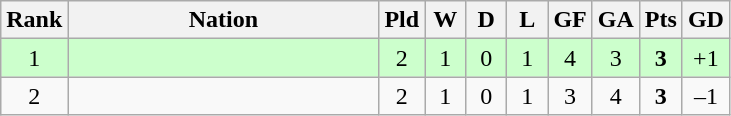<table class="wikitable" style="text-align: center;">
<tr>
<th width=5>Rank</th>
<th width=200>Nation</th>
<th width=20>Pld</th>
<th width=20>W</th>
<th width=20>D</th>
<th width=20>L</th>
<th width=20>GF</th>
<th width=20>GA</th>
<th width=20>Pts</th>
<th width=20>GD</th>
</tr>
<tr style="background:#ccffcc">
<td>1</td>
<td style="text-align:left"></td>
<td>2</td>
<td>1</td>
<td>0</td>
<td>1</td>
<td>4</td>
<td>3</td>
<td><strong>3</strong></td>
<td>+1</td>
</tr>
<tr>
<td>2</td>
<td style="text-align:left"></td>
<td>2</td>
<td>1</td>
<td>0</td>
<td>1</td>
<td>3</td>
<td>4</td>
<td><strong>3</strong></td>
<td>–1</td>
</tr>
</table>
